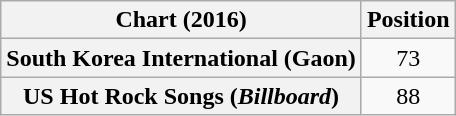<table class="wikitable sortable plainrowheaders" style="text-align:center">
<tr>
<th scope="col">Chart (2016)</th>
<th scope="col">Position</th>
</tr>
<tr>
<th scope="row">South Korea International (Gaon)</th>
<td>73</td>
</tr>
<tr>
<th scope="row">US Hot Rock Songs (<em>Billboard</em>)</th>
<td>88</td>
</tr>
</table>
